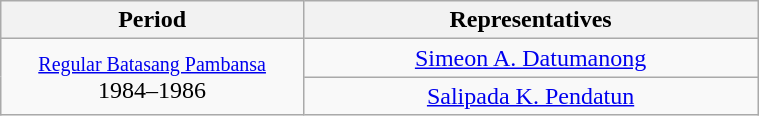<table class="wikitable" style="text-align:center; width:40%;">
<tr>
<th width="40%">Period</th>
<th>Representatives</th>
</tr>
<tr>
<td rowspan="2"><small><a href='#'>Regular Batasang Pambansa</a></small><br>1984–1986</td>
<td><a href='#'>Simeon A. Datumanong</a></td>
</tr>
<tr>
<td><a href='#'>Salipada K. Pendatun</a></td>
</tr>
</table>
